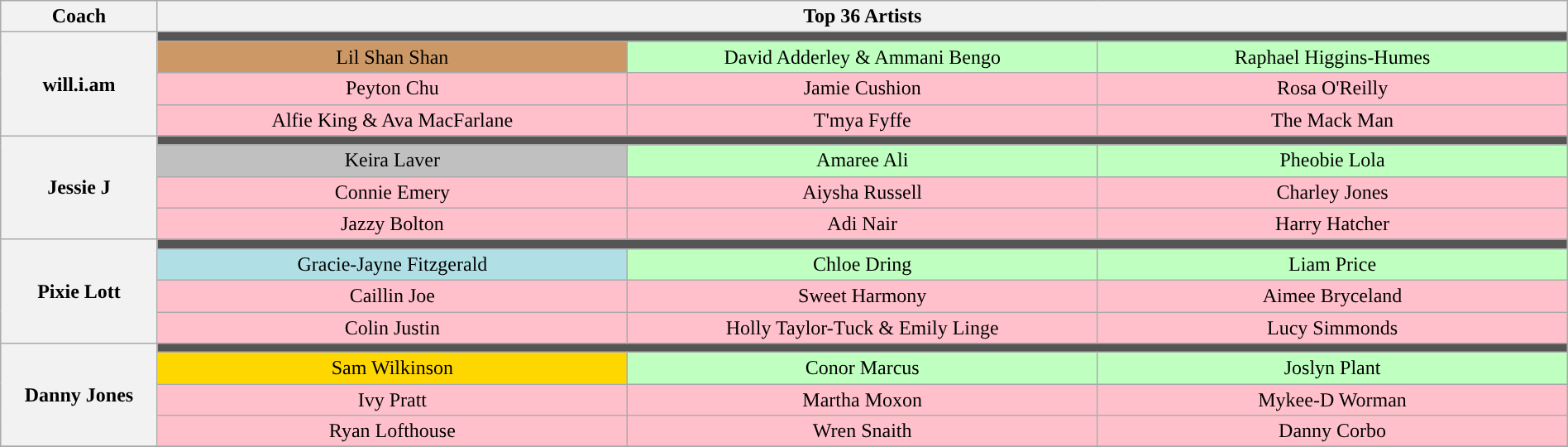<table class="wikitable" style="text-align:center; width:100%;">
<tr>
<th scope="col" style="width:10%;">Coach</th>
<th scope="col" colspan="6" style="width:90%;">Top 36 Artists</th>
</tr>
<tr>
<th scope="row" rowspan="4">will.i.am</th>
<td colspan="6" style="background:#555;"></td>
</tr>
<tr>
<td style="background:#c96; width:30%;">Lil Shan Shan</td>
<td style="background:#BFFFC0; width:30%;">David Adderley & Ammani Bengo</td>
<td style="background:#BFFFC0; width:30%;">Raphael Higgins-Humes</td>
</tr>
<tr>
<td style="background:pink;">Peyton Chu</td>
<td style="background:pink;">Jamie Cushion</td>
<td style="background:pink;">Rosa O'Reilly</td>
</tr>
<tr>
<td style="background:pink;">Alfie King & Ava MacFarlane</td>
<td style="background:pink;">T'mya Fyffe</td>
<td style="background:pink;">The Mack Man</td>
</tr>
<tr>
<th scope="row" rowspan="4">Jessie J</th>
<td colspan="6" style="background:#555;"></td>
</tr>
<tr>
<td style="background:#C0C0C0;">Keira Laver</td>
<td style="background:#BFFFC0">Amaree Ali</td>
<td style="background:#BFFFC0">Pheobie Lola</td>
</tr>
<tr>
<td style="background:pink;">Connie Emery</td>
<td style="background:pink;">Aiysha Russell</td>
<td style="background:pink;">Charley Jones</td>
</tr>
<tr>
<td style="background:pink;">Jazzy Bolton</td>
<td style="background:pink;">Adi Nair</td>
<td style="background:pink;">Harry Hatcher</td>
</tr>
<tr>
<th scope="row" rowspan="4">Pixie Lott</th>
<td colspan="6" style="background:#555;"></td>
</tr>
<tr>
<td style="background:#B0E0E6;">Gracie-Jayne Fitzgerald</td>
<td style="background:#BFFFC0">Chloe Dring</td>
<td style="background:#BFFFC0">Liam Price</td>
</tr>
<tr>
<td style="background:pink;">Caillin Joe</td>
<td style="background:pink;">Sweet Harmony</td>
<td style="background:pink;">Aimee Bryceland</td>
</tr>
<tr>
<td style="background:pink;">Colin Justin</td>
<td style="background:pink;">Holly Taylor-Tuck & Emily Linge</td>
<td style="background:pink;">Lucy Simmonds</td>
</tr>
<tr>
<th scope="row" rowspan="4">Danny Jones</th>
<td colspan="6" style="background:#555;"></td>
</tr>
<tr>
<td style="background:#FFD700;">Sam Wilkinson</td>
<td style="background:#BFFFC0">Conor Marcus</td>
<td style="background:#BFFFC0">Joslyn Plant</td>
</tr>
<tr>
<td style="background:pink;">Ivy Pratt</td>
<td style="background:pink;">Martha Moxon</td>
<td style="background:pink;">Mykee-D Worman</td>
</tr>
<tr>
<td style="background:pink;">Ryan Lofthouse</td>
<td style="background:pink;">Wren Snaith</td>
<td style="background:pink;">Danny Corbo</td>
</tr>
<tr>
</tr>
</table>
